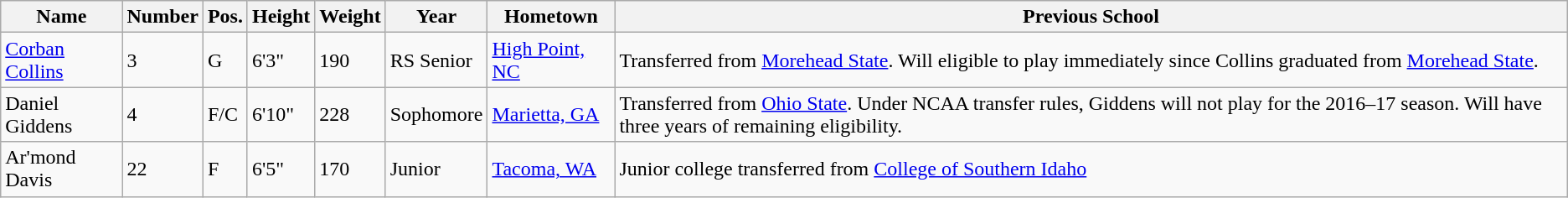<table class="wikitable sortable" border="1">
<tr>
<th>Name</th>
<th>Number</th>
<th>Pos.</th>
<th>Height</th>
<th>Weight</th>
<th>Year</th>
<th>Hometown</th>
<th class="unsortable">Previous School</th>
</tr>
<tr>
<td><a href='#'>Corban Collins</a></td>
<td>3</td>
<td>G</td>
<td>6'3"</td>
<td>190</td>
<td>RS Senior</td>
<td><a href='#'>High Point, NC</a></td>
<td>Transferred from <a href='#'>Morehead State</a>. Will eligible to play immediately since Collins graduated from <a href='#'>Morehead State</a>.</td>
</tr>
<tr>
<td>Daniel Giddens</td>
<td>4</td>
<td>F/C</td>
<td>6'10"</td>
<td>228</td>
<td>Sophomore</td>
<td><a href='#'>Marietta, GA</a></td>
<td>Transferred from <a href='#'>Ohio State</a>. Under NCAA transfer rules, Giddens will not play for the 2016–17 season. Will have three years of remaining eligibility.</td>
</tr>
<tr>
<td>Ar'mond Davis</td>
<td>22</td>
<td>F</td>
<td>6'5"</td>
<td>170</td>
<td>Junior</td>
<td><a href='#'>Tacoma, WA</a></td>
<td>Junior college transferred from <a href='#'>College of Southern Idaho</a></td>
</tr>
</table>
